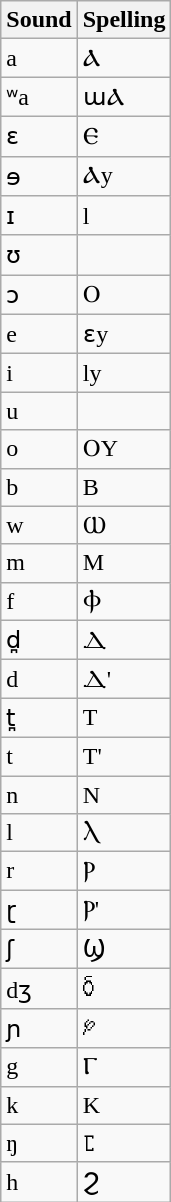<table class="wikitable">
<tr>
<th>Sound</th>
<th>Spelling</th>
</tr>
<tr>
<td>a</td>
<td>Ⲁ</td>
</tr>
<tr>
<td>ʷa</td>
<td>ɯⲀ</td>
</tr>
<tr>
<td>ɛ</td>
<td>Ⲉ</td>
</tr>
<tr>
<td>ɘ</td>
<td>Ⲁy</td>
</tr>
<tr>
<td>ɪ</td>
<td>l</td>
</tr>
<tr>
<td>ʊ</td>
<td></td>
</tr>
<tr>
<td>ɔ</td>
<td>Ⲟ</td>
</tr>
<tr>
<td>e</td>
<td>ɛy</td>
</tr>
<tr>
<td>i</td>
<td>ly</td>
</tr>
<tr>
<td>u</td>
<td></td>
</tr>
<tr>
<td>o</td>
<td>ⲞY</td>
</tr>
<tr>
<td>b</td>
<td>B</td>
</tr>
<tr>
<td>w</td>
<td>Ⲱ</td>
</tr>
<tr>
<td>m</td>
<td>M</td>
</tr>
<tr>
<td>f</td>
<td>Ⲫ</td>
</tr>
<tr>
<td>d̪</td>
<td>Ⲇ</td>
</tr>
<tr>
<td>d</td>
<td>Ⲇ'</td>
</tr>
<tr>
<td>t̪</td>
<td>T</td>
</tr>
<tr>
<td>t</td>
<td>T'</td>
</tr>
<tr>
<td>n</td>
<td>N</td>
</tr>
<tr>
<td>l</td>
<td>Ⲗ</td>
</tr>
<tr>
<td>r</td>
<td>Ⲣ</td>
</tr>
<tr>
<td>ɽ</td>
<td>Ⲣ'</td>
</tr>
<tr>
<td>ʃ</td>
<td>Ϣ</td>
</tr>
<tr>
<td>dʒ</td>
<td>Ⳝ</td>
</tr>
<tr>
<td>ɲ</td>
<td>Ⳡ</td>
</tr>
<tr>
<td>g</td>
<td>Ⲅ</td>
</tr>
<tr>
<td>k</td>
<td>K</td>
</tr>
<tr>
<td>ŋ</td>
<td>Ⳟ</td>
</tr>
<tr>
<td>h</td>
<td>Ϩ</td>
</tr>
</table>
